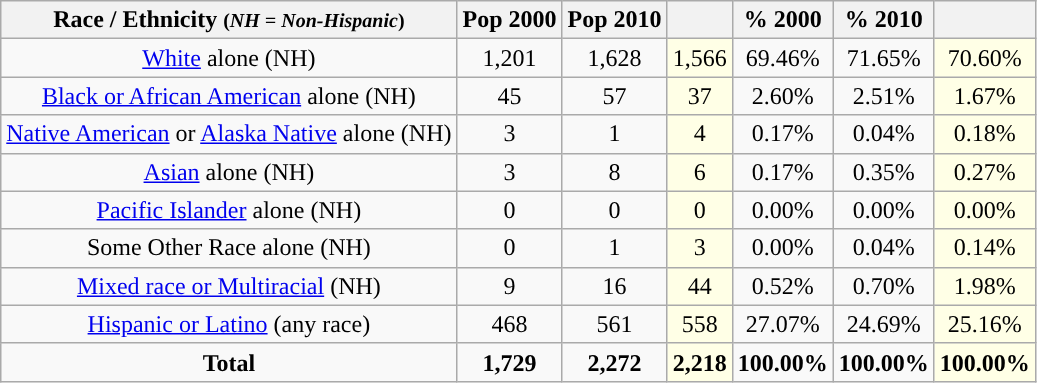<table class="wikitable" style="text-align:center;">
<tr>
<th>Race / Ethnicity <small>(<em>NH = Non-Hispanic</em>)</small></th>
<th>Pop 2000</th>
<th>Pop 2010</th>
<th></th>
<th>% 2000</th>
<th>% 2010</th>
<th></th>
</tr>
<tr>
<td><a href='#'>White</a> alone (NH)</td>
<td>1,201</td>
<td>1,628</td>
<td style='background: #ffffe6;'>1,566</td>
<td>69.46%</td>
<td>71.65%</td>
<td style='background: #ffffe6;'>70.60%</td>
</tr>
<tr>
<td><a href='#'>Black or African American</a> alone (NH)</td>
<td>45</td>
<td>57</td>
<td style='background: #ffffe6;'>37</td>
<td>2.60%</td>
<td>2.51%</td>
<td style='background: #ffffe6;'>1.67%</td>
</tr>
<tr>
<td><a href='#'>Native American</a> or <a href='#'>Alaska Native</a> alone (NH)</td>
<td>3</td>
<td>1</td>
<td style='background: #ffffe6;'>4</td>
<td>0.17%</td>
<td>0.04%</td>
<td style='background: #ffffe6;'>0.18%</td>
</tr>
<tr>
<td><a href='#'>Asian</a> alone (NH)</td>
<td>3</td>
<td>8</td>
<td style='background: #ffffe6;'>6</td>
<td>0.17%</td>
<td>0.35%</td>
<td style='background: #ffffe6;'>0.27%</td>
</tr>
<tr>
<td><a href='#'>Pacific Islander</a> alone (NH)</td>
<td>0</td>
<td>0</td>
<td style='background: #ffffe6;'>0</td>
<td>0.00%</td>
<td>0.00%</td>
<td style='background: #ffffe6;'>0.00%</td>
</tr>
<tr>
<td>Some Other Race alone (NH)</td>
<td>0</td>
<td>1</td>
<td style='background: #ffffe6;'>3</td>
<td>0.00%</td>
<td>0.04%</td>
<td style='background: #ffffe6;'>0.14%</td>
</tr>
<tr>
<td><a href='#'>Mixed race or Multiracial</a> (NH)</td>
<td>9</td>
<td>16</td>
<td style='background: #ffffe6;'>44</td>
<td>0.52%</td>
<td>0.70%</td>
<td style='background: #ffffe6;'>1.98%</td>
</tr>
<tr>
<td><a href='#'>Hispanic or Latino</a> (any race)</td>
<td>468</td>
<td>561</td>
<td style='background: #ffffe6;'>558</td>
<td>27.07%</td>
<td>24.69%</td>
<td style='background: #ffffe6;'>25.16%</td>
</tr>
<tr>
<td><strong>Total</strong></td>
<td><strong>1,729</strong></td>
<td><strong>2,272</strong></td>
<td style='background: #ffffe6;'><strong>2,218</strong></td>
<td><strong>100.00%</strong></td>
<td><strong>100.00%</strong></td>
<td style='background: #ffffe6;'><strong>100.00%</strong></td>
</tr>
</table>
